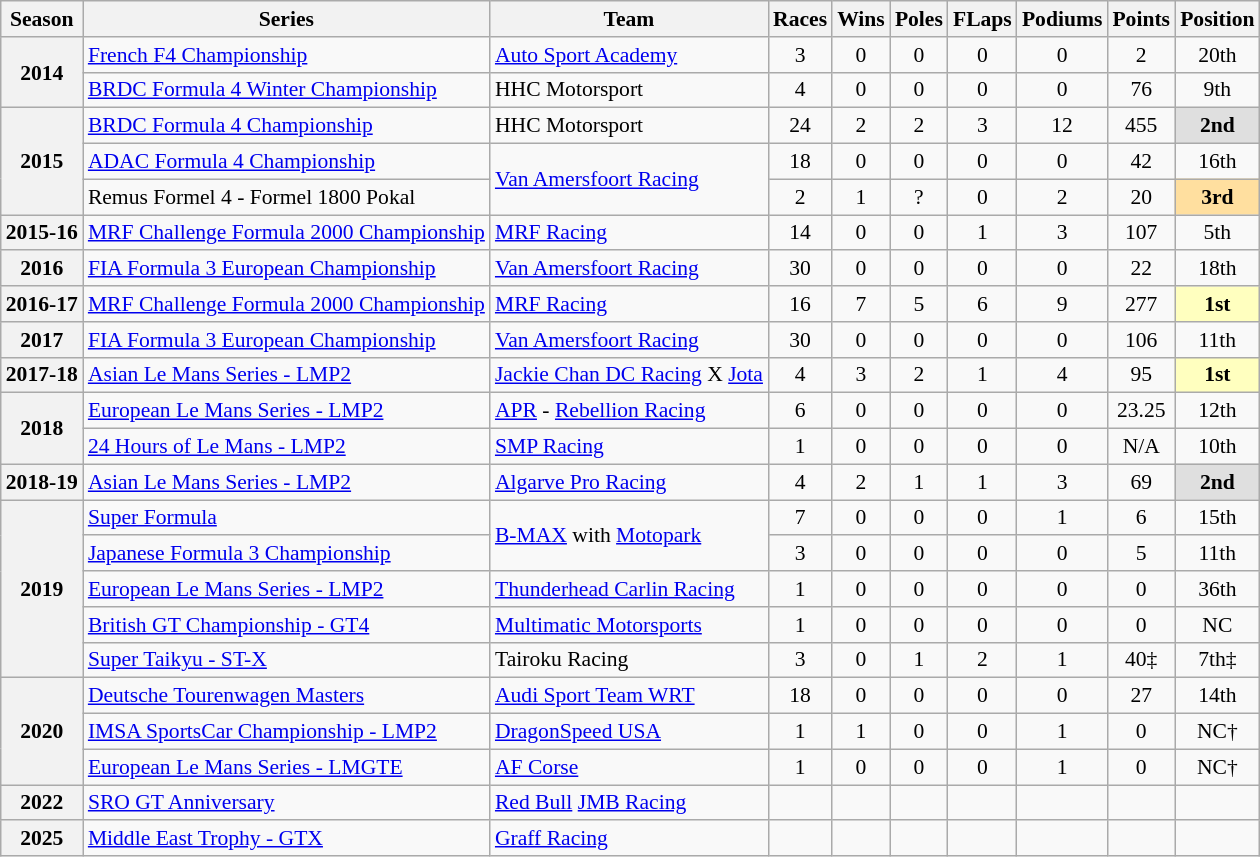<table class="wikitable" style="font-size: 90%; text-align:center">
<tr>
<th>Season</th>
<th>Series</th>
<th>Team</th>
<th>Races</th>
<th>Wins</th>
<th>Poles</th>
<th>FLaps</th>
<th>Podiums</th>
<th>Points</th>
<th>Position</th>
</tr>
<tr>
<th rowspan=2>2014</th>
<td align=left><a href='#'>French F4 Championship</a></td>
<td align=left><a href='#'>Auto Sport Academy</a></td>
<td>3</td>
<td>0</td>
<td>0</td>
<td>0</td>
<td>0</td>
<td>2</td>
<td>20th</td>
</tr>
<tr>
<td align=left><a href='#'>BRDC Formula 4 Winter Championship</a></td>
<td align=left>HHC Motorsport</td>
<td>4</td>
<td>0</td>
<td>0</td>
<td>0</td>
<td>0</td>
<td>76</td>
<td>9th</td>
</tr>
<tr>
<th rowspan="3">2015</th>
<td align=left><a href='#'>BRDC Formula 4 Championship</a></td>
<td align=left>HHC Motorsport</td>
<td>24</td>
<td>2</td>
<td>2</td>
<td>3</td>
<td>12</td>
<td>455</td>
<td style="background:#DFDFDF;"><strong>2nd</strong></td>
</tr>
<tr>
<td align=left><a href='#'>ADAC Formula 4 Championship</a></td>
<td rowspan="2" align="left"><a href='#'>Van Amersfoort Racing</a></td>
<td>18</td>
<td>0</td>
<td>0</td>
<td>0</td>
<td>0</td>
<td>42</td>
<td>16th</td>
</tr>
<tr>
<td align=left>Remus Formel 4 - Formel 1800 Pokal</td>
<td>2</td>
<td>1</td>
<td>?</td>
<td>0</td>
<td>2</td>
<td>20</td>
<td style="background:#FFDF9F;"><strong>3rd</strong></td>
</tr>
<tr>
<th nowrap>2015-16</th>
<td align=left nowrap><a href='#'>MRF Challenge Formula 2000 Championship</a></td>
<td align=left><a href='#'>MRF Racing</a></td>
<td>14</td>
<td>0</td>
<td>0</td>
<td>1</td>
<td>3</td>
<td>107</td>
<td>5th</td>
</tr>
<tr>
<th>2016</th>
<td align=left><a href='#'>FIA Formula 3 European Championship</a></td>
<td align=left><a href='#'>Van Amersfoort Racing</a></td>
<td>30</td>
<td>0</td>
<td>0</td>
<td>0</td>
<td>0</td>
<td>22</td>
<td>18th</td>
</tr>
<tr>
<th>2016-17</th>
<td align=left><a href='#'>MRF Challenge Formula 2000 Championship</a></td>
<td align=left><a href='#'>MRF Racing</a></td>
<td>16</td>
<td>7</td>
<td>5</td>
<td>6</td>
<td>9</td>
<td>277</td>
<td style="background:#FFFFBF;"><strong>1st</strong></td>
</tr>
<tr>
<th>2017</th>
<td align=left><a href='#'>FIA Formula 3 European Championship</a></td>
<td align=left><a href='#'>Van Amersfoort Racing</a></td>
<td>30</td>
<td>0</td>
<td>0</td>
<td>0</td>
<td>0</td>
<td>106</td>
<td>11th</td>
</tr>
<tr>
<th>2017-18</th>
<td align=left><a href='#'>Asian Le Mans Series - LMP2</a></td>
<td align=left><a href='#'>Jackie Chan DC Racing</a> X <a href='#'>Jota</a></td>
<td>4</td>
<td>3</td>
<td>2</td>
<td>1</td>
<td>4</td>
<td>95</td>
<td style="background:#FFFFBF;"><strong>1st</strong></td>
</tr>
<tr>
<th rowspan=2>2018</th>
<td align=left><a href='#'>European Le Mans Series - LMP2</a></td>
<td align=left><a href='#'>APR</a> - <a href='#'>Rebellion Racing</a></td>
<td>6</td>
<td>0</td>
<td>0</td>
<td>0</td>
<td>0</td>
<td>23.25</td>
<td>12th</td>
</tr>
<tr>
<td align=left><a href='#'>24 Hours of Le Mans - LMP2</a></td>
<td align=left><a href='#'>SMP Racing</a></td>
<td>1</td>
<td>0</td>
<td>0</td>
<td>0</td>
<td>0</td>
<td>N/A</td>
<td>10th</td>
</tr>
<tr>
<th>2018-19</th>
<td align=left><a href='#'>Asian Le Mans Series - LMP2</a></td>
<td align=left><a href='#'>Algarve Pro Racing</a></td>
<td>4</td>
<td>2</td>
<td>1</td>
<td>1</td>
<td>3</td>
<td>69</td>
<td style="background:#DFDFDF;"><strong>2nd</strong></td>
</tr>
<tr>
<th rowspan="5">2019</th>
<td align=left><a href='#'>Super Formula</a></td>
<td align=left rowspan=2><a href='#'>B-MAX</a> with <a href='#'>Motopark</a></td>
<td>7</td>
<td>0</td>
<td>0</td>
<td>0</td>
<td>1</td>
<td>6</td>
<td>15th</td>
</tr>
<tr>
<td align=left><a href='#'>Japanese Formula 3 Championship</a></td>
<td>3</td>
<td>0</td>
<td>0</td>
<td>0</td>
<td>0</td>
<td>5</td>
<td>11th</td>
</tr>
<tr>
<td align=left><a href='#'>European Le Mans Series - LMP2</a></td>
<td align=left><a href='#'>Thunderhead Carlin Racing</a></td>
<td>1</td>
<td>0</td>
<td>0</td>
<td>0</td>
<td>0</td>
<td>0</td>
<td>36th</td>
</tr>
<tr>
<td align=left><a href='#'>British GT Championship - GT4</a></td>
<td align=left><a href='#'>Multimatic Motorsports</a></td>
<td>1</td>
<td>0</td>
<td>0</td>
<td>0</td>
<td>0</td>
<td>0</td>
<td>NC</td>
</tr>
<tr>
<td align=left><a href='#'>Super Taikyu - ST-X</a></td>
<td align=left>Tairoku Racing</td>
<td>3</td>
<td>0</td>
<td>1</td>
<td>2</td>
<td>1</td>
<td>40‡</td>
<td>7th‡</td>
</tr>
<tr>
<th rowspan=3>2020</th>
<td align=left><a href='#'>Deutsche Tourenwagen Masters</a></td>
<td align=left><a href='#'>Audi Sport Team WRT</a></td>
<td>18</td>
<td>0</td>
<td>0</td>
<td>0</td>
<td>0</td>
<td>27</td>
<td>14th</td>
</tr>
<tr>
<td align=left><a href='#'>IMSA SportsCar Championship - LMP2</a></td>
<td align=left><a href='#'>DragonSpeed USA</a></td>
<td>1</td>
<td>1</td>
<td>0</td>
<td>0</td>
<td>1</td>
<td>0</td>
<td>NC†</td>
</tr>
<tr>
<td align=left><a href='#'>European Le Mans Series - LMGTE</a></td>
<td align=left><a href='#'>AF Corse</a></td>
<td>1</td>
<td>0</td>
<td>0</td>
<td>0</td>
<td>1</td>
<td>0</td>
<td>NC†</td>
</tr>
<tr>
<th>2022</th>
<td align=left><a href='#'>SRO GT Anniversary</a></td>
<td align=left><a href='#'>Red Bull</a> <a href='#'>JMB Racing</a></td>
<td></td>
<td></td>
<td></td>
<td></td>
<td></td>
<td></td>
<td></td>
</tr>
<tr>
<th>2025</th>
<td align=left><a href='#'>Middle East Trophy - GTX</a></td>
<td align=left><a href='#'>Graff Racing</a></td>
<td></td>
<td></td>
<td></td>
<td></td>
<td></td>
<td></td>
<td></td>
</tr>
</table>
